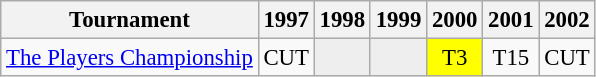<table class="wikitable" style="font-size:95%;text-align:center;">
<tr>
<th>Tournament</th>
<th>1997</th>
<th>1998</th>
<th>1999</th>
<th>2000</th>
<th>2001</th>
<th>2002</th>
</tr>
<tr>
<td align=left><a href='#'>The Players Championship</a></td>
<td>CUT</td>
<td style="background:#eeeeee;"></td>
<td style="background:#eeeeee;"></td>
<td style="background:yellow;">T3</td>
<td>T15</td>
<td>CUT</td>
</tr>
</table>
